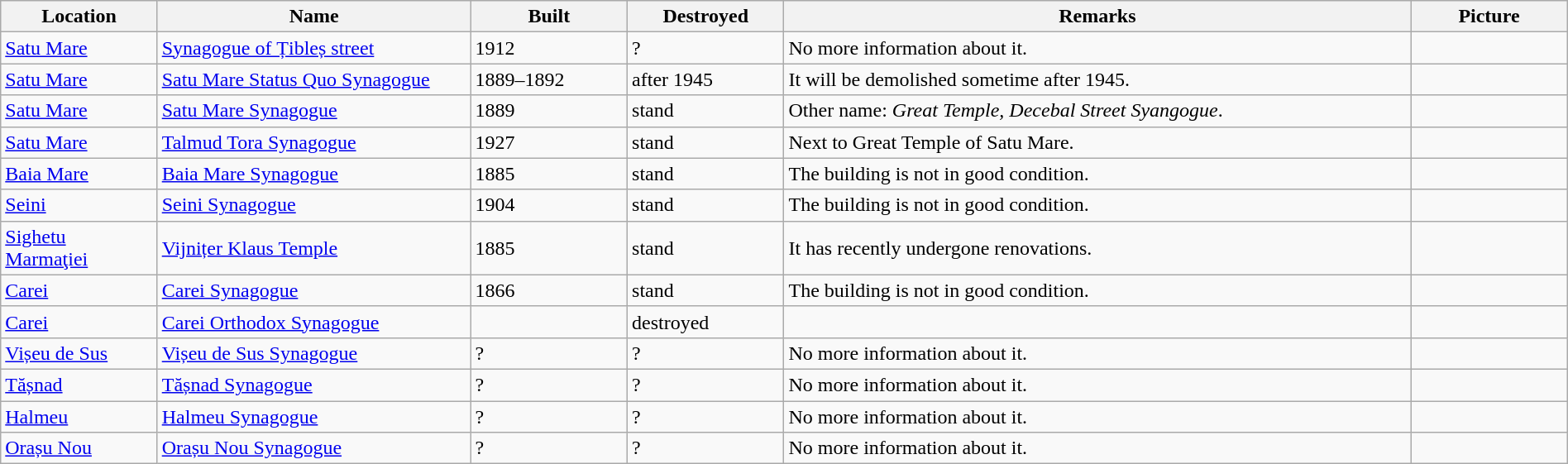<table class="wikitable sortable" width="100%">
<tr>
<th width="10%">Location</th>
<th width="20%">Name</th>
<th width="10%">Built</th>
<th width="10%">Destroyed</th>
<th width="40%" class="unsortable">Remarks</th>
<th width="10%" class="unsortable">Picture</th>
</tr>
<tr>
<td><a href='#'>Satu Mare</a></td>
<td><a href='#'>Synagogue of Țibleș street</a></td>
<td>1912</td>
<td>?</td>
<td>No more information about it.</td>
<td></td>
</tr>
<tr>
<td><a href='#'>Satu Mare</a></td>
<td><a href='#'>Satu Mare Status Quo Synagogue</a></td>
<td>1889–1892</td>
<td>after 1945</td>
<td>It will be demolished sometime after 1945.</td>
<td></td>
</tr>
<tr>
<td><a href='#'>Satu Mare</a></td>
<td><a href='#'>Satu Mare Synagogue</a></td>
<td>1889</td>
<td>stand</td>
<td>Other name: <em>Great Temple, Decebal Street Syangogue</em>.</td>
<td></td>
</tr>
<tr>
<td><a href='#'>Satu Mare</a></td>
<td><a href='#'>Talmud Tora Synagogue</a></td>
<td>1927</td>
<td>stand</td>
<td>Next to Great Temple of Satu Mare.</td>
<td></td>
</tr>
<tr>
<td><a href='#'>Baia Mare</a></td>
<td><a href='#'>Baia Mare Synagogue</a></td>
<td>1885</td>
<td>stand</td>
<td>The building is not in good condition.</td>
<td></td>
</tr>
<tr>
<td><a href='#'>Seini</a></td>
<td><a href='#'>Seini Synagogue</a></td>
<td>1904</td>
<td>stand</td>
<td>The building is not in good condition.</td>
<td></td>
</tr>
<tr>
<td><a href='#'>Sighetu Marmaţiei</a></td>
<td><a href='#'>Vijnițer Klaus Temple</a></td>
<td>1885</td>
<td>stand</td>
<td>It has recently undergone renovations.</td>
<td></td>
</tr>
<tr>
<td><a href='#'>Carei</a></td>
<td><a href='#'>Carei Synagogue</a></td>
<td>1866</td>
<td>stand</td>
<td>The building is not in good condition.</td>
<td></td>
</tr>
<tr>
<td><a href='#'>Carei</a></td>
<td><a href='#'>Carei Orthodox Synagogue</a></td>
<td></td>
<td>destroyed</td>
<td></td>
<td></td>
</tr>
<tr>
<td><a href='#'>Vișeu de Sus</a></td>
<td><a href='#'>Vișeu de Sus Synagogue</a></td>
<td>?</td>
<td>?</td>
<td>No more information about it.</td>
<td></td>
</tr>
<tr>
<td><a href='#'>Tășnad</a></td>
<td><a href='#'>Tășnad Synagogue</a></td>
<td>?</td>
<td>?</td>
<td>No more information about it.</td>
<td></td>
</tr>
<tr>
<td><a href='#'>Halmeu</a></td>
<td><a href='#'>Halmeu Synagogue</a></td>
<td>?</td>
<td>?</td>
<td>No more information about it.</td>
<td></td>
</tr>
<tr>
<td><a href='#'>Orașu Nou</a></td>
<td><a href='#'>Orașu Nou Synagogue</a></td>
<td>?</td>
<td>?</td>
<td>No more information about it.</td>
<td></td>
</tr>
</table>
